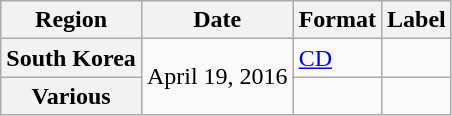<table class="wikitable plainrowheaders">
<tr>
<th scope="col">Region</th>
<th scope="col">Date</th>
<th scope="col">Format</th>
<th scope="col">Label</th>
</tr>
<tr>
<th scope="row">South Korea</th>
<td rowspan=2>April 19, 2016</td>
<td><a href='#'>CD</a></td>
<td></td>
</tr>
<tr>
<th scope="row">Various  </th>
<td></td>
<td></td>
</tr>
</table>
